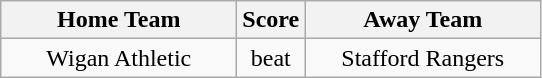<table class="wikitable" style="text-align:center">
<tr>
<th width=150>Home Team</th>
<th width=20>Score</th>
<th width=150>Away Team</th>
</tr>
<tr>
<td>Wigan Athletic</td>
<td>beat</td>
<td>Stafford Rangers</td>
</tr>
</table>
